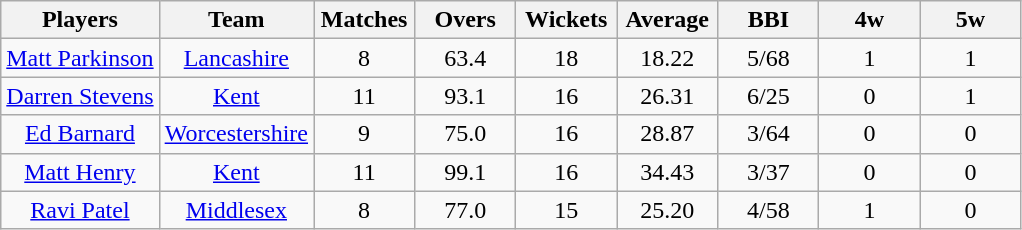<table class="wikitable" style="text-align:center">
<tr>
<th>Players</th>
<th>Team</th>
<th width=60>Matches</th>
<th width=60>Overs</th>
<th width=60>Wickets</th>
<th width=60>Average</th>
<th width=60>BBI</th>
<th width=60>4w</th>
<th width=60>5w</th>
</tr>
<tr>
<td><a href='#'>Matt Parkinson</a></td>
<td><a href='#'>Lancashire</a></td>
<td>8</td>
<td>63.4</td>
<td>18</td>
<td>18.22</td>
<td>5/68</td>
<td>1</td>
<td>1</td>
</tr>
<tr>
<td><a href='#'>Darren Stevens</a></td>
<td><a href='#'>Kent</a></td>
<td>11</td>
<td>93.1</td>
<td>16</td>
<td>26.31</td>
<td>6/25</td>
<td>0</td>
<td>1</td>
</tr>
<tr>
<td><a href='#'>Ed Barnard</a></td>
<td><a href='#'>Worcestershire</a></td>
<td>9</td>
<td>75.0</td>
<td>16</td>
<td>28.87</td>
<td>3/64</td>
<td>0</td>
<td>0</td>
</tr>
<tr>
<td><a href='#'>Matt Henry</a></td>
<td><a href='#'>Kent</a></td>
<td>11</td>
<td>99.1</td>
<td>16</td>
<td>34.43</td>
<td>3/37</td>
<td>0</td>
<td>0</td>
</tr>
<tr>
<td><a href='#'>Ravi Patel</a></td>
<td><a href='#'>Middlesex</a></td>
<td>8</td>
<td>77.0</td>
<td>15</td>
<td>25.20</td>
<td>4/58</td>
<td>1</td>
<td>0</td>
</tr>
</table>
